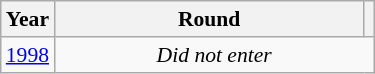<table class="wikitable" style="text-align: center; font-size:90%">
<tr>
<th>Year</th>
<th style="width:200px">Round</th>
<th></th>
</tr>
<tr>
<td><a href='#'>1998</a></td>
<td colspan="2"><em>Did not enter</em></td>
</tr>
</table>
